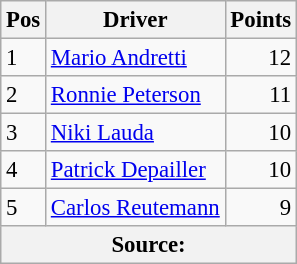<table class="wikitable" style="font-size: 95%;">
<tr>
<th>Pos</th>
<th>Driver</th>
<th>Points</th>
</tr>
<tr>
<td>1</td>
<td> <a href='#'>Mario Andretti</a></td>
<td align="right">12</td>
</tr>
<tr>
<td>2</td>
<td> <a href='#'>Ronnie Peterson</a></td>
<td align="right">11</td>
</tr>
<tr>
<td>3</td>
<td> <a href='#'>Niki Lauda</a></td>
<td align="right">10</td>
</tr>
<tr>
<td>4</td>
<td> <a href='#'>Patrick Depailler</a></td>
<td align="right">10</td>
</tr>
<tr>
<td>5</td>
<td> <a href='#'>Carlos Reutemann</a></td>
<td align="right">9</td>
</tr>
<tr>
<th colspan=4>Source:</th>
</tr>
</table>
